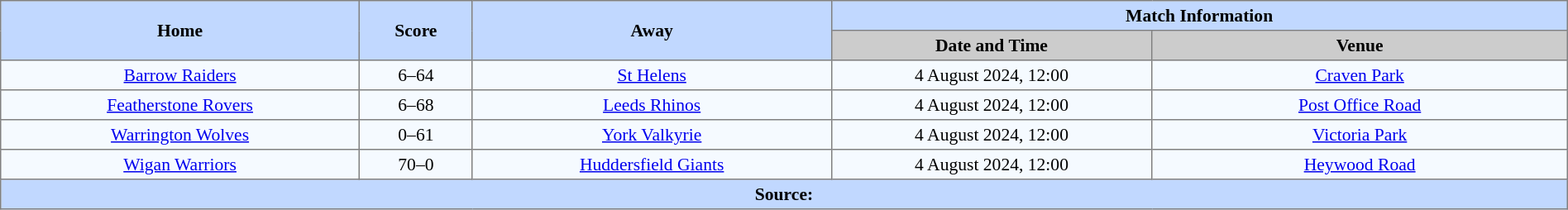<table border=1 style="border-collapse:collapse; font-size:90%; text-align:center;" cellpadding=3 cellspacing=0 width=100%>
<tr bgcolor=#C1D8FF>
<th scope="col" rowspan=2 width=19%>Home</th>
<th scope="col" rowspan=2 width=6%>Score</th>
<th scope="col" rowspan=2 width=19%>Away</th>
<th colspan=6>Match Information</th>
</tr>
<tr bgcolor=#CCCCCC>
<th scope="col" width=17%>Date and Time</th>
<th scope="col" width=22%>Venue</th>
</tr>
<tr bgcolor=#F5FAFF>
<td> <a href='#'>Barrow Raiders</a></td>
<td>6–64</td>
<td> <a href='#'>St Helens</a></td>
<td>4 August 2024, 12:00</td>
<td><a href='#'>Craven Park</a></td>
</tr>
<tr bgcolor=#F5FAFF>
<td> <a href='#'>Featherstone Rovers</a></td>
<td>6–68</td>
<td> <a href='#'>Leeds Rhinos</a></td>
<td>4 August 2024, 12:00</td>
<td><a href='#'>Post Office Road</a></td>
</tr>
<tr bgcolor=#F5FAFF>
<td> <a href='#'>Warrington Wolves</a></td>
<td>0–61</td>
<td> <a href='#'>York Valkyrie</a></td>
<td>4 August 2024, 12:00</td>
<td><a href='#'>Victoria Park</a></td>
</tr>
<tr bgcolor=#F5FAFF>
<td> <a href='#'>Wigan Warriors</a></td>
<td>70–0</td>
<td> <a href='#'>Huddersfield Giants</a></td>
<td>4 August 2024, 12:00</td>
<td><a href='#'>Heywood Road</a></td>
</tr>
<tr style="background:#c1d8ff;">
<th colspan=7>Source:</th>
</tr>
</table>
